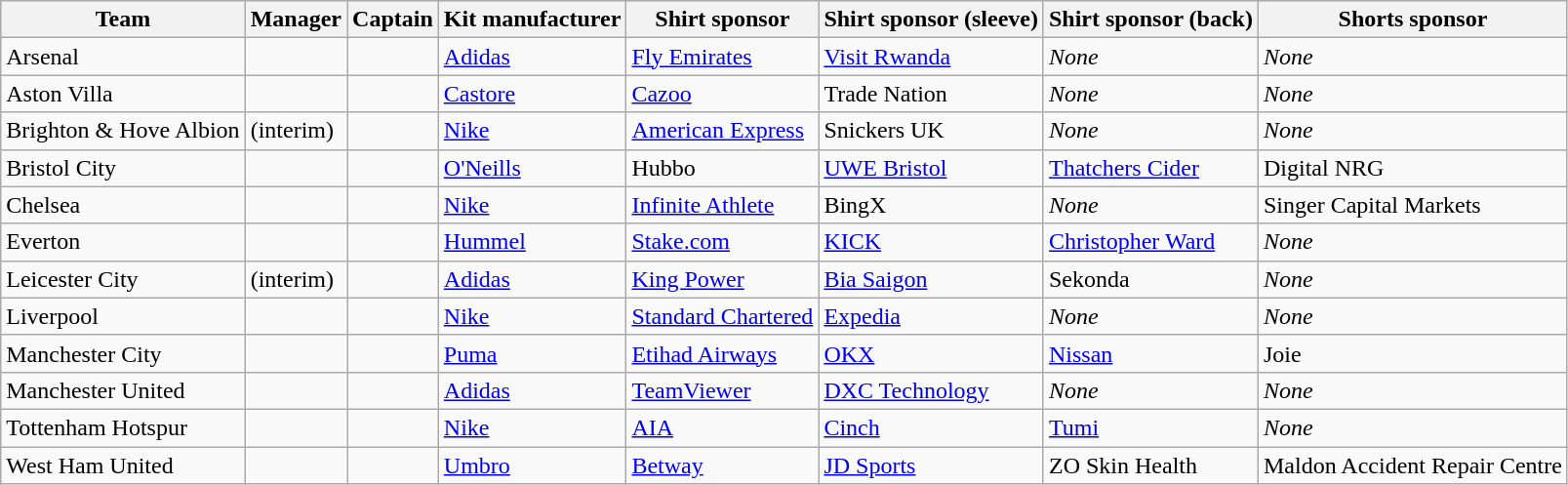<table class="wikitable sortable" style="text-align:left;">
<tr>
<th>Team</th>
<th>Manager</th>
<th>Captain</th>
<th>Kit manufacturer</th>
<th>Shirt sponsor</th>
<th>Shirt sponsor (sleeve)</th>
<th>Shirt sponsor (back)</th>
<th>Shorts sponsor</th>
</tr>
<tr>
<td>Arsenal</td>
<td> </td>
<td> </td>
<td><a href='#'>Adidas</a></td>
<td><a href='#'>Fly Emirates</a></td>
<td><a href='#'>Visit Rwanda</a></td>
<td><em>None</em></td>
<td><em>None</em></td>
</tr>
<tr>
<td>Aston Villa</td>
<td> </td>
<td> </td>
<td><a href='#'>Castore</a></td>
<td><a href='#'>Cazoo</a></td>
<td>Trade Nation</td>
<td><em>None</em></td>
<td><em>None</em></td>
</tr>
<tr>
<td>Brighton & Hove Albion</td>
<td>  (interim)</td>
<td> </td>
<td><a href='#'>Nike</a></td>
<td><a href='#'>American Express</a></td>
<td>Snickers UK</td>
<td><em>None</em></td>
<td><em>None</em></td>
</tr>
<tr>
<td>Bristol City</td>
<td> </td>
<td> </td>
<td><a href='#'>O'Neills</a></td>
<td>Hubbo</td>
<td><a href='#'>UWE Bristol</a></td>
<td><a href='#'>Thatchers Cider</a></td>
<td>Digital NRG</td>
</tr>
<tr>
<td>Chelsea</td>
<td> </td>
<td> </td>
<td><a href='#'>Nike</a></td>
<td><a href='#'>Infinite Athlete</a></td>
<td>BingX</td>
<td><em>None</em></td>
<td>Singer Capital Markets</td>
</tr>
<tr>
<td>Everton</td>
<td> </td>
<td> </td>
<td><a href='#'>Hummel</a></td>
<td><a href='#'>Stake.com</a></td>
<td><a href='#'>KICK</a></td>
<td><a href='#'>Christopher Ward</a></td>
<td><em>None</em></td>
</tr>
<tr>
<td>Leicester City</td>
<td>  (interim)</td>
<td> </td>
<td><a href='#'>Adidas</a></td>
<td><a href='#'>King Power</a></td>
<td><a href='#'>Bia Saigon</a></td>
<td>Sekonda</td>
<td><em>None</em></td>
</tr>
<tr>
<td>Liverpool</td>
<td> </td>
<td> </td>
<td><a href='#'>Nike</a></td>
<td><a href='#'>Standard Chartered</a></td>
<td><a href='#'>Expedia</a></td>
<td><em>None</em></td>
<td><em>None</em></td>
</tr>
<tr>
<td>Manchester City</td>
<td> </td>
<td> </td>
<td><a href='#'>Puma</a></td>
<td><a href='#'>Etihad Airways</a></td>
<td><a href='#'>OKX</a></td>
<td><a href='#'>Nissan</a></td>
<td>Joie</td>
</tr>
<tr>
<td>Manchester United</td>
<td> </td>
<td> </td>
<td><a href='#'>Adidas</a></td>
<td><a href='#'>TeamViewer</a></td>
<td><a href='#'>DXC Technology</a></td>
<td><em>None</em></td>
<td><em>None</em></td>
</tr>
<tr>
<td>Tottenham Hotspur</td>
<td> </td>
<td> </td>
<td><a href='#'>Nike</a></td>
<td><a href='#'>AIA</a></td>
<td><a href='#'>Cinch</a></td>
<td><a href='#'>Tumi</a></td>
<td><em>None</em></td>
</tr>
<tr>
<td>West Ham United</td>
<td> </td>
<td> </td>
<td><a href='#'>Umbro</a></td>
<td><a href='#'>Betway</a></td>
<td><a href='#'>JD Sports</a></td>
<td>ZO Skin Health</td>
<td>Maldon Accident Repair Centre</td>
</tr>
</table>
